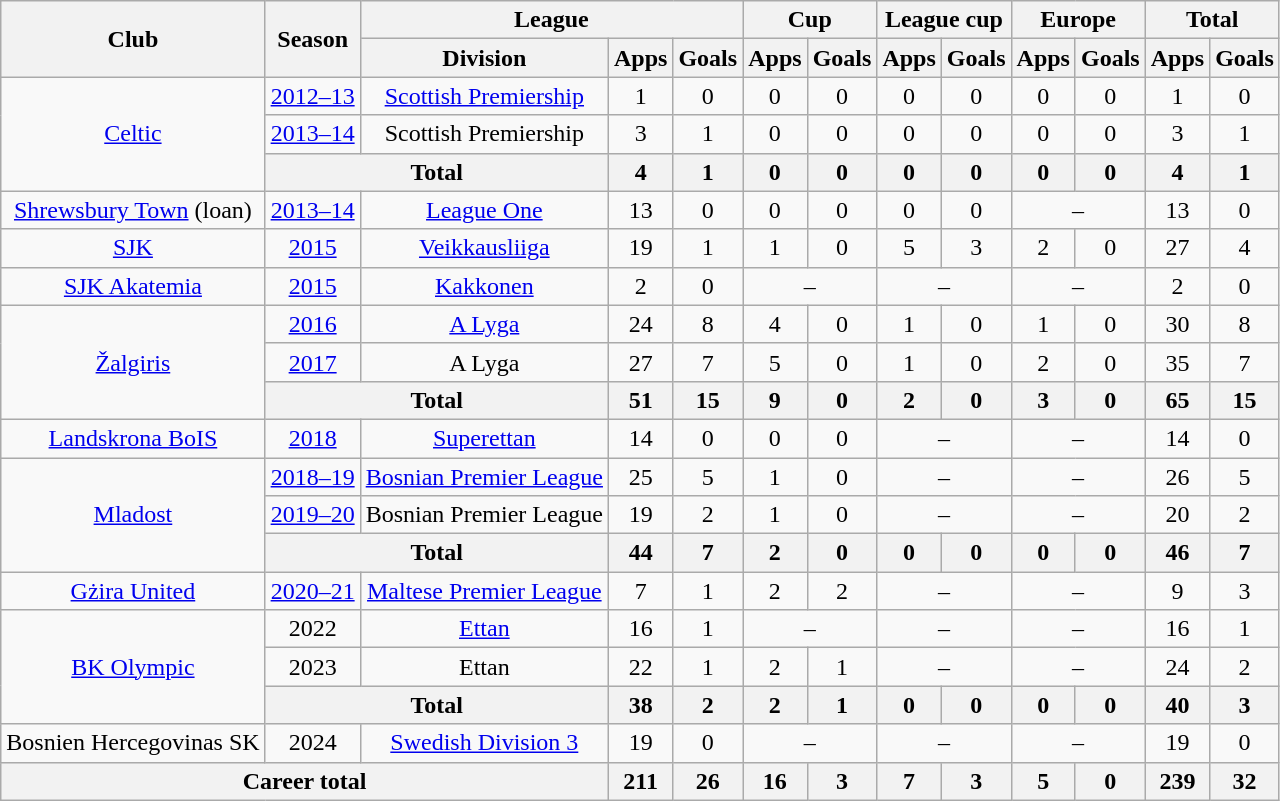<table class="wikitable" style="text-align: center;">
<tr>
<th rowspan="2">Club</th>
<th rowspan="2">Season</th>
<th colspan="3">League</th>
<th colspan="2">Cup</th>
<th colspan="2">League cup</th>
<th colspan="2">Europe</th>
<th colspan="2">Total</th>
</tr>
<tr>
<th>Division</th>
<th>Apps</th>
<th>Goals</th>
<th>Apps</th>
<th>Goals</th>
<th>Apps</th>
<th>Goals</th>
<th>Apps</th>
<th>Goals</th>
<th>Apps</th>
<th>Goals</th>
</tr>
<tr>
<td rowspan="3" valign="center"><a href='#'>Celtic</a></td>
<td><a href='#'>2012–13</a></td>
<td><a href='#'>Scottish Premiership</a></td>
<td>1</td>
<td>0</td>
<td>0</td>
<td>0</td>
<td>0</td>
<td>0</td>
<td>0</td>
<td>0</td>
<td>1</td>
<td>0</td>
</tr>
<tr>
<td><a href='#'>2013–14</a></td>
<td>Scottish Premiership</td>
<td>3</td>
<td>1</td>
<td>0</td>
<td>0</td>
<td>0</td>
<td>0</td>
<td>0</td>
<td>0</td>
<td>3</td>
<td>1</td>
</tr>
<tr>
<th colspan=2>Total</th>
<th>4</th>
<th>1</th>
<th>0</th>
<th>0</th>
<th>0</th>
<th>0</th>
<th>0</th>
<th>0</th>
<th>4</th>
<th>1</th>
</tr>
<tr>
<td><a href='#'>Shrewsbury Town</a> (loan)</td>
<td><a href='#'>2013–14</a></td>
<td><a href='#'>League One</a></td>
<td>13</td>
<td>0</td>
<td>0</td>
<td>0</td>
<td>0</td>
<td>0</td>
<td colspan=2>–</td>
<td>13</td>
<td>0</td>
</tr>
<tr>
<td><a href='#'>SJK</a></td>
<td><a href='#'>2015</a></td>
<td><a href='#'>Veikkausliiga</a></td>
<td>19</td>
<td>1</td>
<td>1</td>
<td>0</td>
<td>5</td>
<td>3</td>
<td>2</td>
<td>0</td>
<td>27</td>
<td>4</td>
</tr>
<tr>
<td><a href='#'>SJK Akatemia</a></td>
<td><a href='#'>2015</a></td>
<td><a href='#'>Kakkonen</a></td>
<td>2</td>
<td>0</td>
<td colspan=2>–</td>
<td colspan=2>–</td>
<td colspan=2>–</td>
<td>2</td>
<td>0</td>
</tr>
<tr>
<td rowspan=3><a href='#'>Žalgiris</a></td>
<td><a href='#'>2016</a></td>
<td><a href='#'>A Lyga</a></td>
<td>24</td>
<td>8</td>
<td>4</td>
<td>0</td>
<td>1</td>
<td>0</td>
<td>1</td>
<td>0</td>
<td>30</td>
<td>8</td>
</tr>
<tr>
<td><a href='#'>2017</a></td>
<td>A Lyga</td>
<td>27</td>
<td>7</td>
<td>5</td>
<td>0</td>
<td>1</td>
<td>0</td>
<td>2</td>
<td>0</td>
<td>35</td>
<td>7</td>
</tr>
<tr>
<th colspan=2>Total</th>
<th>51</th>
<th>15</th>
<th>9</th>
<th>0</th>
<th>2</th>
<th>0</th>
<th>3</th>
<th>0</th>
<th>65</th>
<th>15</th>
</tr>
<tr>
<td><a href='#'>Landskrona BoIS</a></td>
<td><a href='#'>2018</a></td>
<td><a href='#'>Superettan</a></td>
<td>14</td>
<td>0</td>
<td>0</td>
<td>0</td>
<td colspan=2>–</td>
<td colspan=2>–</td>
<td>14</td>
<td>0</td>
</tr>
<tr>
<td rowspan=3><a href='#'>Mladost</a></td>
<td><a href='#'>2018–19</a></td>
<td><a href='#'>Bosnian Premier League</a></td>
<td>25</td>
<td>5</td>
<td>1</td>
<td>0</td>
<td colspan=2>–</td>
<td colspan=2>–</td>
<td>26</td>
<td>5</td>
</tr>
<tr>
<td><a href='#'>2019–20</a></td>
<td>Bosnian Premier League</td>
<td>19</td>
<td>2</td>
<td>1</td>
<td>0</td>
<td colspan=2>–</td>
<td colspan=2>–</td>
<td>20</td>
<td>2</td>
</tr>
<tr>
<th colspan=2>Total</th>
<th>44</th>
<th>7</th>
<th>2</th>
<th>0</th>
<th>0</th>
<th>0</th>
<th>0</th>
<th>0</th>
<th>46</th>
<th>7</th>
</tr>
<tr>
<td><a href='#'>Gżira United</a></td>
<td><a href='#'>2020–21</a></td>
<td><a href='#'>Maltese Premier League</a></td>
<td>7</td>
<td>1</td>
<td>2</td>
<td>2</td>
<td colspan=2>–</td>
<td colspan=2>–</td>
<td>9</td>
<td>3</td>
</tr>
<tr>
<td rowspan=3><a href='#'>BK Olympic</a></td>
<td>2022</td>
<td><a href='#'>Ettan</a></td>
<td>16</td>
<td>1</td>
<td colspan=2>–</td>
<td colspan=2>–</td>
<td colspan=2>–</td>
<td>16</td>
<td>1</td>
</tr>
<tr>
<td>2023</td>
<td>Ettan</td>
<td>22</td>
<td>1</td>
<td>2</td>
<td>1</td>
<td colspan=2>–</td>
<td colspan=2>–</td>
<td>24</td>
<td>2</td>
</tr>
<tr>
<th colspan=2>Total</th>
<th>38</th>
<th>2</th>
<th>2</th>
<th>1</th>
<th>0</th>
<th>0</th>
<th>0</th>
<th>0</th>
<th>40</th>
<th>3</th>
</tr>
<tr>
<td>Bosnien Hercegovinas SK</td>
<td>2024</td>
<td><a href='#'>Swedish Division 3</a></td>
<td>19</td>
<td>0</td>
<td colspan=2>–</td>
<td colspan=2>–</td>
<td colspan=2>–</td>
<td>19</td>
<td>0</td>
</tr>
<tr>
<th colspan="3">Career total</th>
<th>211</th>
<th>26</th>
<th>16</th>
<th>3</th>
<th>7</th>
<th>3</th>
<th>5</th>
<th>0</th>
<th>239</th>
<th>32</th>
</tr>
</table>
